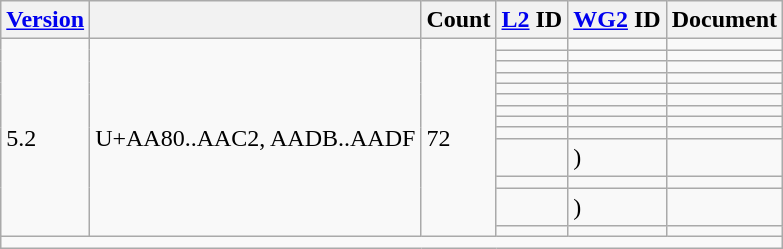<table class="wikitable sticky-header">
<tr>
<th><a href='#'>Version</a></th>
<th></th>
<th>Count</th>
<th><a href='#'>L2</a> ID</th>
<th><a href='#'>WG2</a> ID</th>
<th>Document</th>
</tr>
<tr>
<td rowspan="13">5.2</td>
<td rowspan="13">U+AA80..AAC2, AADB..AADF</td>
<td rowspan="13">72</td>
<td></td>
<td></td>
<td></td>
</tr>
<tr>
<td></td>
<td></td>
<td></td>
</tr>
<tr>
<td></td>
<td></td>
<td></td>
</tr>
<tr>
<td></td>
<td></td>
<td></td>
</tr>
<tr>
<td></td>
<td></td>
<td></td>
</tr>
<tr>
<td></td>
<td></td>
<td></td>
</tr>
<tr>
<td></td>
<td></td>
<td></td>
</tr>
<tr>
<td></td>
<td></td>
<td></td>
</tr>
<tr>
<td></td>
<td></td>
<td></td>
</tr>
<tr>
<td></td>
<td> )</td>
<td></td>
</tr>
<tr>
<td></td>
<td></td>
<td></td>
</tr>
<tr>
<td></td>
<td> )</td>
<td></td>
</tr>
<tr>
<td></td>
<td></td>
<td></td>
</tr>
<tr class="sortbottom">
<td colspan="6"></td>
</tr>
</table>
